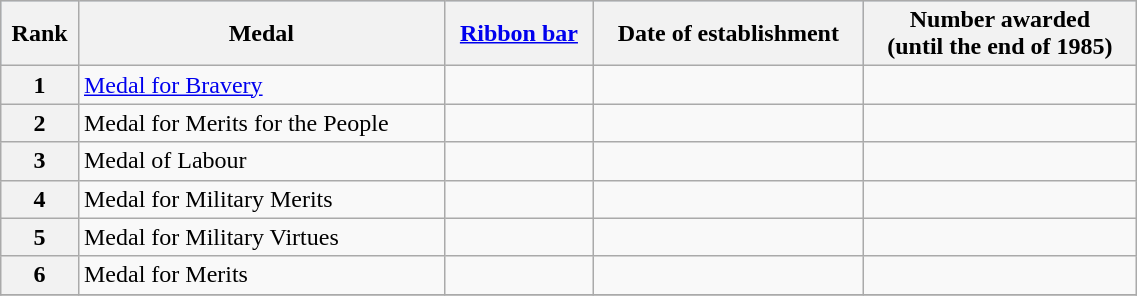<table class="wikitable" width="60%">
<tr align="center" bgcolor="lightsteelblue" width="100%">
<th>Rank</th>
<th>Medal</th>
<th><a href='#'>Ribbon bar</a></th>
<th>Date of establishment</th>
<th>Number awarded<br>(until the end of 1985)</th>
</tr>
<tr>
<th>1</th>
<td><a href='#'>Medal for Bravery</a></td>
<td></td>
<td></td>
<td></td>
</tr>
<tr>
<th>2</th>
<td>Medal for Merits for the People</td>
<td></td>
<td></td>
<td></td>
</tr>
<tr>
<th>3</th>
<td>Medal of Labour</td>
<td></td>
<td></td>
<td></td>
</tr>
<tr>
<th>4</th>
<td>Medal for Military Merits</td>
<td></td>
<td></td>
<td></td>
</tr>
<tr>
<th>5</th>
<td>Medal for Military Virtues</td>
<td></td>
<td></td>
<td></td>
</tr>
<tr>
<th>6</th>
<td>Medal for Merits</td>
<td></td>
<td></td>
<td></td>
</tr>
<tr>
</tr>
</table>
